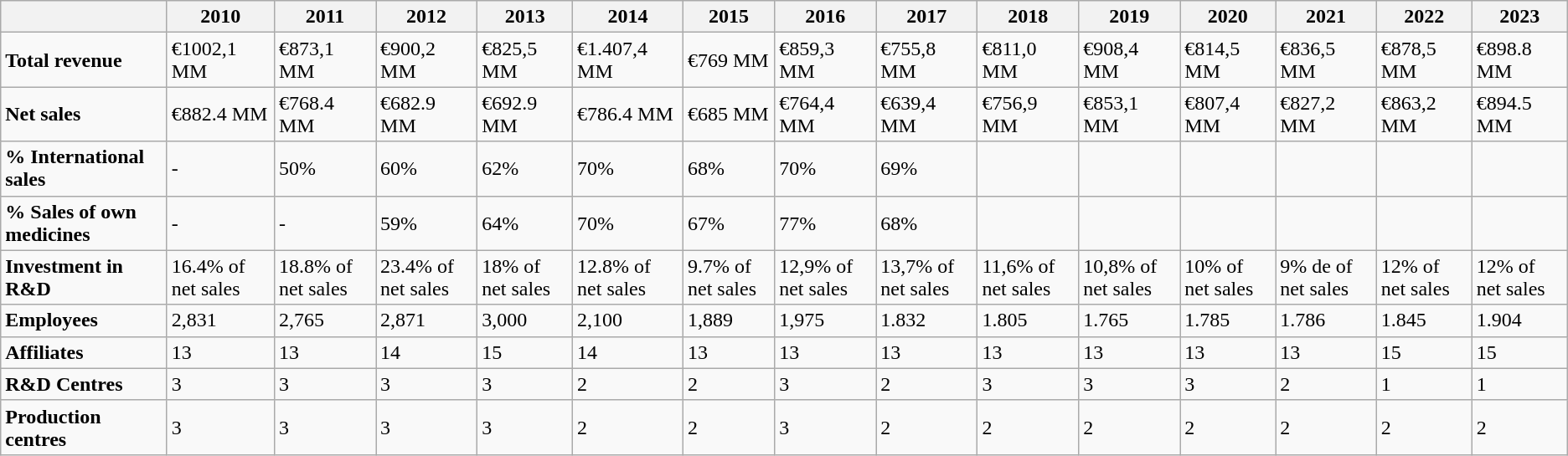<table class="wikitable">
<tr>
<th></th>
<th>2010</th>
<th>2011</th>
<th>2012</th>
<th>2013</th>
<th>2014 </th>
<th>2015 </th>
<th>2016  </th>
<th>2017</th>
<th>2018</th>
<th>2019</th>
<th>2020</th>
<th>2021</th>
<th>2022</th>
<th>2023</th>
</tr>
<tr>
<td><strong>Total revenue</strong></td>
<td>€1002,1 MM</td>
<td>€873,1 MM</td>
<td>€900,2 MM</td>
<td>€825,5 MM</td>
<td>€1.407,4 MM</td>
<td>€769 MM</td>
<td>€859,3 MM</td>
<td>€755,8 MM</td>
<td>€811,0 MM</td>
<td>€908,4 MM</td>
<td>€814,5 MM</td>
<td>€836,5 MM</td>
<td>€878,5 MM</td>
<td>€898.8 MM</td>
</tr>
<tr>
<td><strong>Net sales</strong></td>
<td>€882.4 MM</td>
<td>€768.4 MM</td>
<td>€682.9 MM</td>
<td>€692.9 MM</td>
<td>€786.4 MM</td>
<td>€685 MM</td>
<td>€764,4 MM</td>
<td>€639,4 MM</td>
<td>€756,9 MM</td>
<td>€853,1 MM</td>
<td>€807,4 MM</td>
<td>€827,2 MM</td>
<td>€863,2 MM</td>
<td>€894.5  MM</td>
</tr>
<tr>
<td><strong>% International sales</strong></td>
<td>-</td>
<td>50%</td>
<td>60%</td>
<td>62%</td>
<td>70%</td>
<td>68%</td>
<td>70%</td>
<td>69%</td>
<td></td>
<td></td>
<td></td>
<td></td>
<td></td>
<td></td>
</tr>
<tr>
<td><strong>% Sales of own medicines</strong></td>
<td>-</td>
<td>-</td>
<td>59%</td>
<td>64%</td>
<td>70%</td>
<td>67%</td>
<td>77%</td>
<td>68%</td>
<td></td>
<td></td>
<td></td>
<td></td>
<td></td>
<td></td>
</tr>
<tr>
<td><strong>Investment in R&D</strong> </td>
<td>16.4% of net sales</td>
<td>18.8% of net sales</td>
<td>23.4% of net sales</td>
<td>18% of net sales</td>
<td>12.8% of net sales</td>
<td>9.7% of net sales</td>
<td>12,9% of net sales</td>
<td>13,7% of net sales</td>
<td>11,6% of net sales</td>
<td>10,8% of net sales</td>
<td>10% of net sales</td>
<td>9% de of net sales</td>
<td>12% of net sales</td>
<td>12% of net sales</td>
</tr>
<tr>
<td><strong>Employees</strong></td>
<td>2,831</td>
<td>2,765</td>
<td>2,871</td>
<td>3,000</td>
<td>2,100</td>
<td>1,889</td>
<td>1,975</td>
<td>1.832</td>
<td>1.805</td>
<td>1.765</td>
<td>1.785</td>
<td>1.786</td>
<td>1.845</td>
<td>1.904</td>
</tr>
<tr>
<td><strong>Affiliates</strong></td>
<td>13</td>
<td>13</td>
<td>14</td>
<td>15</td>
<td>14</td>
<td>13</td>
<td>13</td>
<td>13</td>
<td>13</td>
<td>13</td>
<td>13</td>
<td>13</td>
<td>15</td>
<td>15</td>
</tr>
<tr>
<td><strong>R&D Centres</strong> </td>
<td>3</td>
<td>3</td>
<td>3</td>
<td>3</td>
<td>2</td>
<td>2</td>
<td>3</td>
<td>2</td>
<td>3</td>
<td>3</td>
<td>3</td>
<td>2</td>
<td>1</td>
<td>1</td>
</tr>
<tr>
<td><strong>Production centres</strong></td>
<td>3</td>
<td>3</td>
<td>3</td>
<td>3</td>
<td>2</td>
<td>2</td>
<td>3</td>
<td>2</td>
<td>2</td>
<td>2</td>
<td>2</td>
<td>2</td>
<td>2</td>
<td>2</td>
</tr>
</table>
